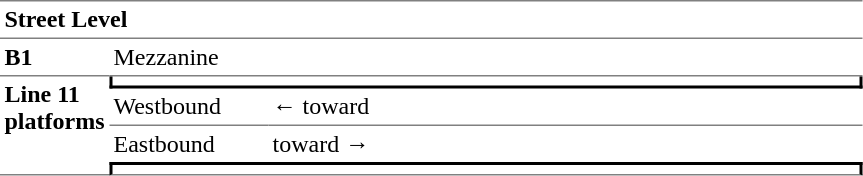<table border="0" cellpadding="3" cellspacing="0">
<tr>
<td colspan="3" valign="top" width="50" style="border-bottom:solid 1px gray;border-top:solid 1px gray;"><strong>Street Level</strong></td>
</tr>
<tr>
<td valign="top" width="50" style="border-bottom:solid 1px gray;"><strong>B1</strong></td>
<td colspan="2" valign="top" width="100" style="border-bottom:solid 1px gray;">Mezzanine</td>
</tr>
<tr>
<td rowspan="10" valign="top" width="50" style="border-bottom:solid 1px gray;"><strong>Line 11 platforms</strong></td>
<td colspan="2" style="border-right:solid 2px black;border-left:solid 2px black;border-bottom:solid 2px black;text-align:center;"></td>
</tr>
<tr>
<td width="100" style="border-bottom:solid 1px gray;">Westbound</td>
<td width="390" style="border-bottom:solid 1px gray;">←   toward  </td>
</tr>
<tr>
<td>Eastbound</td>
<td>   toward   →</td>
</tr>
<tr>
<td colspan="2" style="border-top:solid 2px black;border-right:solid 2px black;border-left:solid 2px black;border-bottom:solid 1px gray;text-align:center;"></td>
</tr>
</table>
